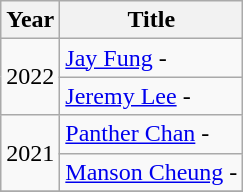<table class="wikitable plainrowheaders">
<tr>
<th scope="col">Year</th>
<th scope="col">Title</th>
</tr>
<tr>
<td rowspan="2">2022</td>
<td><a href='#'>Jay Fung</a> - <em></em></td>
</tr>
<tr>
<td><a href='#'>Jeremy Lee</a> - <em></em></td>
</tr>
<tr>
<td rowspan="2">2021</td>
<td><a href='#'>Panther Chan</a> - <em></em></td>
</tr>
<tr>
<td><a href='#'>Manson Cheung</a> - <em></em></td>
</tr>
<tr>
</tr>
</table>
